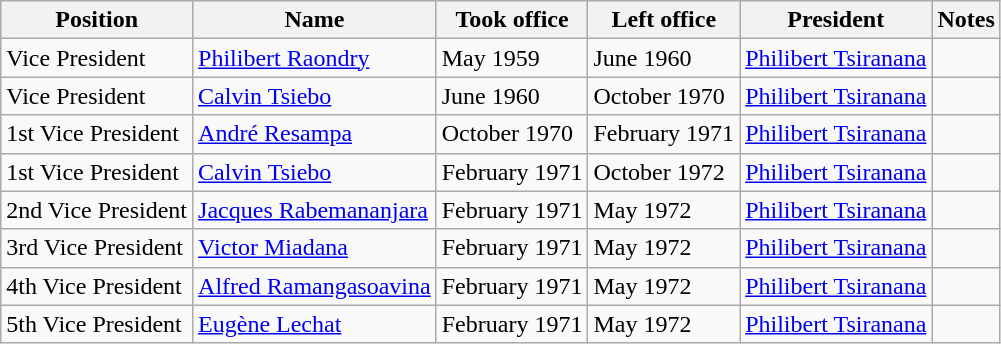<table class="wikitable">
<tr>
<th>Position</th>
<th>Name</th>
<th>Took office</th>
<th>Left office</th>
<th>President</th>
<th>Notes</th>
</tr>
<tr>
<td>Vice President</td>
<td><a href='#'>Philibert Raondry</a></td>
<td>May 1959</td>
<td>June 1960</td>
<td><a href='#'>Philibert Tsiranana</a></td>
<td></td>
</tr>
<tr>
<td>Vice President</td>
<td><a href='#'>Calvin Tsiebo</a></td>
<td>June 1960</td>
<td>October 1970</td>
<td><a href='#'>Philibert Tsiranana</a></td>
<td></td>
</tr>
<tr>
<td>1st Vice President</td>
<td><a href='#'>André Resampa</a></td>
<td>October 1970</td>
<td>February 1971</td>
<td><a href='#'>Philibert Tsiranana</a></td>
<td></td>
</tr>
<tr>
<td>1st Vice President</td>
<td><a href='#'>Calvin Tsiebo</a></td>
<td>February 1971</td>
<td>October 1972</td>
<td><a href='#'>Philibert Tsiranana</a></td>
<td></td>
</tr>
<tr>
<td>2nd Vice President</td>
<td><a href='#'>Jacques Rabemananjara</a></td>
<td>February 1971</td>
<td>May 1972</td>
<td><a href='#'>Philibert Tsiranana</a></td>
<td></td>
</tr>
<tr>
<td>3rd Vice President</td>
<td><a href='#'>Victor Miadana</a></td>
<td>February 1971</td>
<td>May 1972</td>
<td><a href='#'>Philibert Tsiranana</a></td>
<td></td>
</tr>
<tr>
<td>4th Vice President</td>
<td><a href='#'>Alfred Ramangasoavina</a></td>
<td>February 1971</td>
<td>May 1972</td>
<td><a href='#'>Philibert Tsiranana</a></td>
<td></td>
</tr>
<tr>
<td>5th Vice President</td>
<td><a href='#'>Eugène Lechat</a></td>
<td>February 1971</td>
<td>May 1972</td>
<td><a href='#'>Philibert Tsiranana</a></td>
<td></td>
</tr>
</table>
